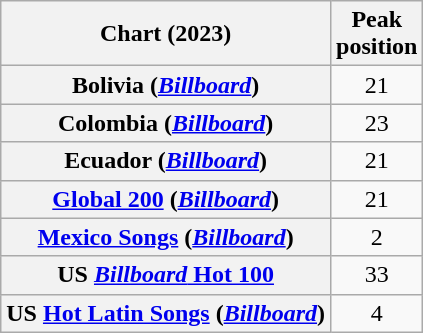<table class="wikitable sortable plainrowheaders" style="text-align:center">
<tr>
<th scope="col">Chart (2023)</th>
<th scope="col">Peak<br>position</th>
</tr>
<tr>
<th scope="row">Bolivia  (<a href='#'><em>Billboard</em></a>)</th>
<td>21</td>
</tr>
<tr>
<th scope="row">Colombia (<a href='#'><em>Billboard</em></a>)</th>
<td>23</td>
</tr>
<tr>
<th scope="row">Ecuador (<a href='#'><em>Billboard</em></a>)</th>
<td>21</td>
</tr>
<tr>
<th scope="row"><a href='#'>Global 200</a> (<a href='#'><em>Billboard</em></a>)</th>
<td>21</td>
</tr>
<tr>
<th scope="row"><a href='#'>Mexico Songs</a> (<a href='#'><em>Billboard</em></a>)</th>
<td>2</td>
</tr>
<tr>
<th scope="row">US <a href='#'><em>Billboard</em> Hot 100</a></th>
<td>33</td>
</tr>
<tr>
<th scope="row">US <a href='#'>Hot Latin Songs</a> (<a href='#'><em>Billboard</em></a>)</th>
<td>4</td>
</tr>
</table>
